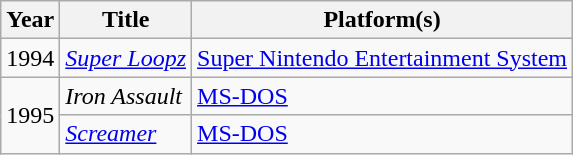<table class="wikitable sortable">
<tr>
<th>Year</th>
<th>Title</th>
<th>Platform(s)</th>
</tr>
<tr>
<td>1994</td>
<td><em><a href='#'>Super Loopz</a></em></td>
<td><a href='#'>Super Nintendo Entertainment System</a></td>
</tr>
<tr>
<td rowspan="2">1995</td>
<td><em>Iron Assault</em></td>
<td><a href='#'>MS-DOS</a></td>
</tr>
<tr>
<td><em><a href='#'>Screamer</a></em></td>
<td><a href='#'>MS-DOS</a></td>
</tr>
</table>
